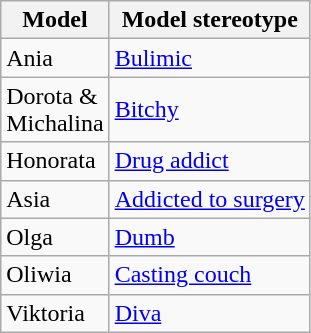<table class="wikitable">
<tr>
<th>Model</th>
<th>Model stereotype</th>
</tr>
<tr>
<td>Ania</td>
<td><a href='#'>Bulimic</a></td>
</tr>
<tr>
<td>Dorota &<br>Michalina</td>
<td><a href='#'>Bitchy</a></td>
</tr>
<tr>
<td>Honorata</td>
<td><a href='#'>Drug addict</a></td>
</tr>
<tr>
<td>Asia</td>
<td><a href='#'>Addicted to surgery</a></td>
</tr>
<tr>
<td>Olga</td>
<td><a href='#'>Dumb</a></td>
</tr>
<tr>
<td>Oliwia</td>
<td><a href='#'>Casting couch</a></td>
</tr>
<tr>
<td>Viktoria</td>
<td><a href='#'>Diva</a></td>
</tr>
</table>
